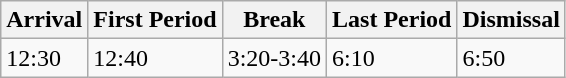<table class="wikitable">
<tr>
<th>Arrival</th>
<th>First Period</th>
<th>Break</th>
<th>Last Period</th>
<th>Dismissal</th>
</tr>
<tr>
<td>12:30</td>
<td>12:40</td>
<td>3:20-3:40</td>
<td>6:10</td>
<td>6:50</td>
</tr>
</table>
